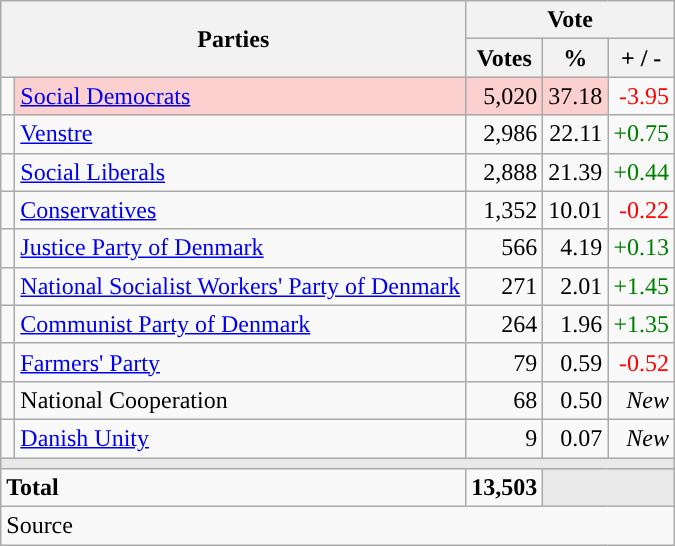<table class="wikitable" style="text-align:right;">
<tr>
<th style="text-align:centre;" rowspan="2" colspan="2" width="225">Parties</th>
<th colspan="3">Vote</th>
</tr>
<tr>
<th width="15">Votes</th>
<th width="15">%</th>
<th width="15">+ / -</th>
</tr>
<tr>
<td width="2" style="color:inherit;background:"></td>
<td bgcolor=#fbd0ce  align="left"><a href='#'>Social Democrats</a></td>
<td bgcolor=#fbd0ce>5,020</td>
<td bgcolor=#fbd0ce>37.18</td>
<td style=color:red;>-3.95</td>
</tr>
<tr>
<td width="2" style="color:inherit;background:"></td>
<td align="left"><a href='#'>Venstre</a></td>
<td>2,986</td>
<td>22.11</td>
<td style=color:green;>+0.75</td>
</tr>
<tr>
<td width="2" style="color:inherit;background:"></td>
<td align="left"><a href='#'>Social Liberals</a></td>
<td>2,888</td>
<td>21.39</td>
<td style=color:green;>+0.44</td>
</tr>
<tr>
<td width="2" style="color:inherit;background:"></td>
<td align="left"><a href='#'>Conservatives</a></td>
<td>1,352</td>
<td>10.01</td>
<td style=color:red;>-0.22</td>
</tr>
<tr>
<td width="2" style="color:inherit;background:"></td>
<td align="left"><a href='#'>Justice Party of Denmark</a></td>
<td>566</td>
<td>4.19</td>
<td style=color:green;>+0.13</td>
</tr>
<tr>
<td width="2" style="color:inherit;background:"></td>
<td align="left"><a href='#'>National Socialist Workers' Party of Denmark</a></td>
<td>271</td>
<td>2.01</td>
<td style=color:green;>+1.45</td>
</tr>
<tr>
<td width="2" style="color:inherit;background:"></td>
<td align="left"><a href='#'>Communist Party of Denmark</a></td>
<td>264</td>
<td>1.96</td>
<td style=color:green;>+1.35</td>
</tr>
<tr>
<td width="2" style="color:inherit;background:"></td>
<td align="left"><a href='#'>Farmers' Party</a></td>
<td>79</td>
<td>0.59</td>
<td style=color:red;>-0.52</td>
</tr>
<tr>
<td width="2" style="color:inherit;background:"></td>
<td align="left">National Cooperation</td>
<td>68</td>
<td>0.50</td>
<td><em>New</em></td>
</tr>
<tr>
<td width="2" style="color:inherit;background:"></td>
<td align="left"><a href='#'>Danish Unity</a></td>
<td>9</td>
<td>0.07</td>
<td><em>New</em></td>
</tr>
<tr>
<td colspan="7" bgcolor="#E9E9E9"></td>
</tr>
<tr>
<td align="left" colspan="2"><strong>Total</strong></td>
<td><strong>13,503</strong></td>
<td bgcolor="#E9E9E9" colspan="2"></td>
</tr>
<tr>
<td align="left" colspan="6">Source</td>
</tr>
</table>
